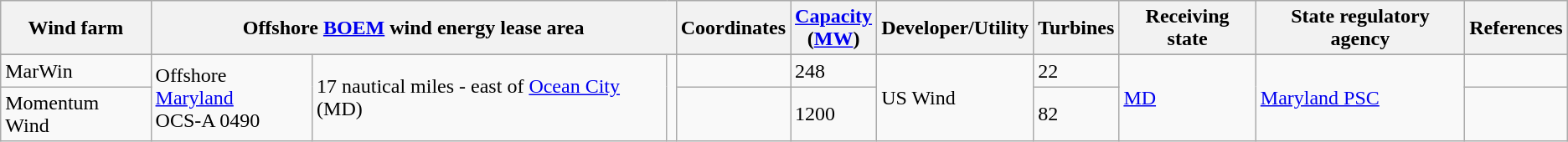<table class="wikitable sortable">
<tr>
<th>Wind farm</th>
<th colspan="3">Offshore <a href='#'>BOEM</a> wind energy lease area</th>
<th class="unsortable">Coordinates</th>
<th data-sort-type="number"><a href='#'>Capacity</a><br>(<a href='#'>MW</a>)</th>
<th>Developer/Utility</th>
<th>Turbines</th>
<th>Receiving state</th>
<th>State regulatory agency</th>
<th>References</th>
</tr>
<tr>
</tr>
<tr>
<td>MarWin</td>
<td rowspan="2">Offshore <a href='#'>Maryland</a><br>OCS-A 0490</td>
<td rowspan="2">17 nautical miles - east of <a href='#'>Ocean City</a> (MD)</td>
<td rowspan="2"></td>
<td></td>
<td>248</td>
<td rowspan="2">US Wind</td>
<td>22</td>
<td rowspan="2"><a href='#'>MD</a></td>
<td rowspan="2"><a href='#'>Maryland PSC</a></td>
<td></td>
</tr>
<tr>
<td>Momentum Wind</td>
<td></td>
<td>1200</td>
<td>82</td>
<td></td>
</tr>
</table>
